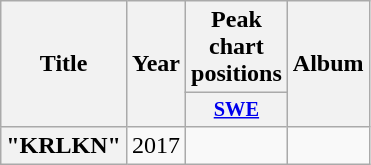<table class="wikitable plainrowheaders" style="text-align:center;">
<tr>
<th scope="col" rowspan="2">Title</th>
<th scope="col" rowspan="2">Year</th>
<th scope="col" colspan="1">Peak chart positions</th>
<th scope="col" rowspan="2">Album</th>
</tr>
<tr>
<th scope="col" style="width:3em;font-size:85%;"><a href='#'>SWE</a><br></th>
</tr>
<tr>
<th scope="row">"KRLKN"</th>
<td>2017</td>
<td></td>
<td></td>
</tr>
</table>
